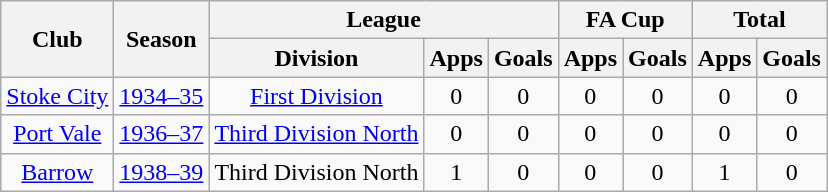<table class="wikitable" style="text-align: center;">
<tr>
<th rowspan="2">Club</th>
<th rowspan="2">Season</th>
<th colspan="3">League</th>
<th colspan="2">FA Cup</th>
<th colspan="2">Total</th>
</tr>
<tr>
<th>Division</th>
<th>Apps</th>
<th>Goals</th>
<th>Apps</th>
<th>Goals</th>
<th>Apps</th>
<th>Goals</th>
</tr>
<tr>
<td><a href='#'>Stoke City</a></td>
<td><a href='#'>1934–35</a></td>
<td><a href='#'>First Division</a></td>
<td>0</td>
<td>0</td>
<td>0</td>
<td>0</td>
<td>0</td>
<td>0</td>
</tr>
<tr>
<td><a href='#'>Port Vale</a></td>
<td><a href='#'>1936–37</a></td>
<td><a href='#'>Third Division North</a></td>
<td>0</td>
<td>0</td>
<td>0</td>
<td>0</td>
<td>0</td>
<td>0</td>
</tr>
<tr>
<td><a href='#'>Barrow</a></td>
<td><a href='#'>1938–39</a></td>
<td>Third Division North</td>
<td>1</td>
<td>0</td>
<td>0</td>
<td>0</td>
<td>1</td>
<td>0</td>
</tr>
</table>
